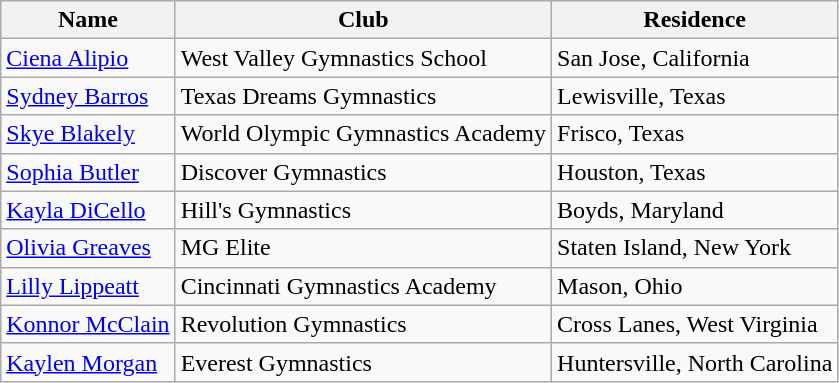<table class="wikitable">
<tr>
<th>Name</th>
<th>Club</th>
<th>Residence</th>
</tr>
<tr>
<td><a href='#'>Ciena Alipio</a></td>
<td>West Valley Gymnastics School</td>
<td>San Jose, California</td>
</tr>
<tr>
<td><a href='#'>Sydney Barros</a></td>
<td>Texas Dreams Gymnastics</td>
<td>Lewisville, Texas</td>
</tr>
<tr>
<td><a href='#'>Skye Blakely</a></td>
<td>World Olympic Gymnastics Academy</td>
<td>Frisco, Texas</td>
</tr>
<tr>
<td><a href='#'>Sophia Butler</a></td>
<td>Discover Gymnastics</td>
<td>Houston, Texas</td>
</tr>
<tr>
<td><a href='#'>Kayla DiCello</a></td>
<td>Hill's Gymnastics</td>
<td>Boyds, Maryland</td>
</tr>
<tr>
<td><a href='#'>Olivia Greaves</a></td>
<td>MG Elite</td>
<td>Staten Island, New York</td>
</tr>
<tr>
<td><a href='#'>Lilly Lippeatt</a></td>
<td>Cincinnati Gymnastics Academy</td>
<td>Mason, Ohio</td>
</tr>
<tr>
<td><a href='#'>Konnor McClain</a></td>
<td>Revolution Gymnastics</td>
<td>Cross Lanes, West Virginia</td>
</tr>
<tr>
<td><a href='#'>Kaylen Morgan</a></td>
<td>Everest Gymnastics</td>
<td>Huntersville, North Carolina</td>
</tr>
</table>
